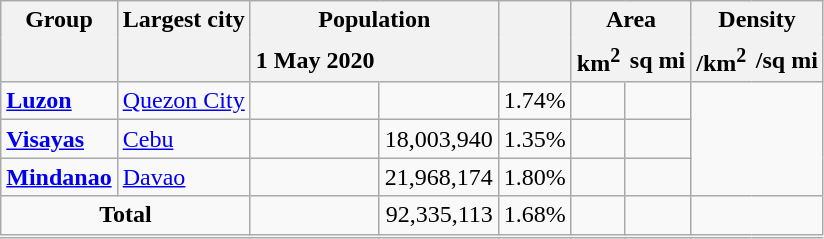<table class="wikitable sortable" style="margin:auto 2em; text-align:right;">
<tr>
<th style="border-bottom:none;"        class="unsortable">Group</th>
<th style="border-bottom:none;"        class="unsortable">Largest city</th>
<th style="border-bottom:none;"        colspan=2>Population</th>
<th style="border-bottom:none;"></th>
<th style="border-bottom:none;"        colspan=2>Area</th>
<th style="border-bottom:none;"        colspan=2>Density</th>
</tr>
<tr>
<th style="border-top:none;"></th>
<th style="border-top:none;"></th>
<th style="border-width:0 0 thin thin;text:center;">1 May 2020</th>
<th style="border-width:0 thin thin 0;text:center;"></th>
<th style="border-top:none;"></th>
<th style="border-width:0 0 thin thin;">km<sup>2</sup></th>
<th style="border-width:0 thin thin 0;"  class=unsortable>sq mi</th>
<th style="border-width:0 0 thin thin;">/km<sup>2</sup></th>
<th style="border-width:0 thin thin 0;"  class=unsortable>/sq mi</th>
</tr>
<tr>
<td style="text-align:left; font-weight:bold;"><a href='#'>Luzon</a></td>
<td style="text-align:left;"><a href='#'>Quezon City</a></td>
<td></td>
<td></td>
<td>1.74%</td>
<td></td>
<td></td>
</tr>
<tr>
<td style="text-align:left; font-weight:bold;"><a href='#'>Visayas</a></td>
<td style="text-align:left;"><a href='#'>Cebu</a></td>
<td></td>
<td>18,003,940</td>
<td>1.35%</td>
<td></td>
<td></td>
</tr>
<tr>
<td style="text-align:left; font-weight:bold;"><a href='#'>Mindanao</a></td>
<td style="text-align:left;"><a href='#'>Davao</a></td>
<td></td>
<td>21,968,174</td>
<td>1.80%</td>
<td></td>
<td></td>
</tr>
<tr style="border-style:solid none double none;border-width:thin 0 medium 0;" class=sortbottom>
<td style="text-align:center;font-weight:bold;" colspan=2>Total</td>
<td></td>
<td>92,335,113</td>
<td>1.68%</td>
<td></td>
<td></td>
</tr>
</table>
